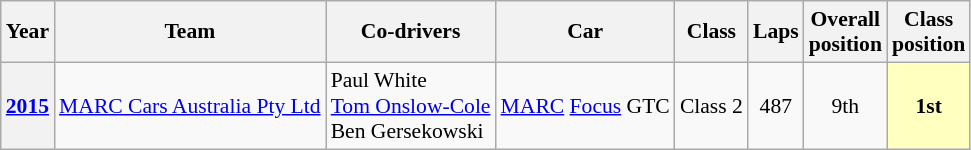<table class="wikitable" style="text-align:center; font-size:90%">
<tr>
<th>Year</th>
<th>Team</th>
<th>Co-drivers</th>
<th>Car</th>
<th>Class</th>
<th>Laps</th>
<th>Overall<br>position</th>
<th>Class<br>position</th>
</tr>
<tr>
<th><a href='#'>2015</a></th>
<td align="left"> <a href='#'>MARC Cars Australia Pty Ltd</a></td>
<td align="left"> Paul White<br> <a href='#'>Tom Onslow-Cole</a><br> Ben Gersekowski</td>
<td align="left"><a href='#'>MARC</a> <a href='#'>Focus</a> GTC</td>
<td>Class 2</td>
<td>487</td>
<td>9th</td>
<td style="background:#ffffbf;"><strong>1st</strong></td>
</tr>
</table>
